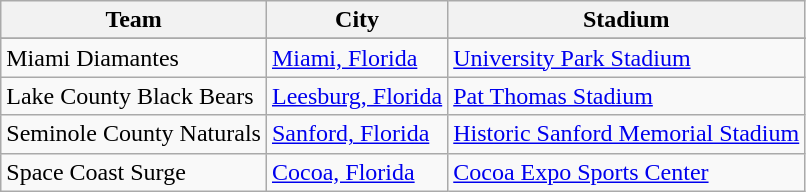<table class="wikitable">
<tr>
<th>Team</th>
<th>City</th>
<th>Stadium</th>
</tr>
<tr>
</tr>
<tr>
<td>Miami Diamantes</td>
<td><a href='#'>Miami, Florida</a></td>
<td><a href='#'>University Park Stadium</a></td>
</tr>
<tr>
<td>Lake County Black Bears</td>
<td><a href='#'>Leesburg, Florida</a></td>
<td><a href='#'>Pat Thomas Stadium</a></td>
</tr>
<tr>
<td>Seminole County Naturals</td>
<td><a href='#'>Sanford, Florida</a></td>
<td><a href='#'>Historic Sanford Memorial Stadium</a></td>
</tr>
<tr>
<td>Space Coast Surge</td>
<td><a href='#'>Cocoa, Florida</a></td>
<td><a href='#'>Cocoa Expo Sports Center</a></td>
</tr>
</table>
